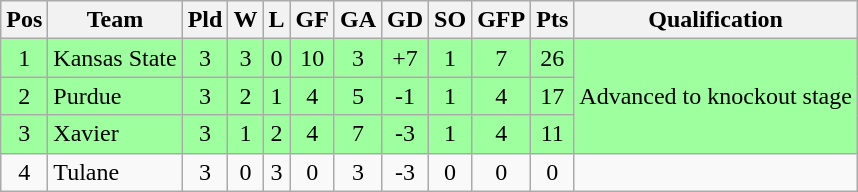<table class="wikitable" style="text-align:center">
<tr>
<th>Pos</th>
<th>Team</th>
<th>Pld</th>
<th>W</th>
<th>L</th>
<th>GF</th>
<th>GA</th>
<th>GD</th>
<th>SO</th>
<th>GFP</th>
<th>Pts</th>
<th>Qualification</th>
</tr>
<tr bgcolor="#9eff9e">
<td>1</td>
<td style="text-align:left">Kansas State</td>
<td>3</td>
<td>3</td>
<td>0</td>
<td>10</td>
<td>3</td>
<td>+7</td>
<td>1</td>
<td>7</td>
<td>26</td>
<td rowspan="3">Advanced to knockout stage</td>
</tr>
<tr bgcolor="#9eff9e">
<td>2</td>
<td style="text-align:left">Purdue</td>
<td>3</td>
<td>2</td>
<td>1</td>
<td>4</td>
<td>5</td>
<td>-1</td>
<td>1</td>
<td>4</td>
<td>17</td>
</tr>
<tr bgcolor="#9eff9e">
<td>3</td>
<td style="text-align:left">Xavier</td>
<td>3</td>
<td>1</td>
<td>2</td>
<td>4</td>
<td>7</td>
<td>-3</td>
<td>1</td>
<td>4</td>
<td>11</td>
</tr>
<tr>
<td>4</td>
<td style="text-align:left">Tulane</td>
<td>3</td>
<td>0</td>
<td>3</td>
<td>0</td>
<td>3</td>
<td>-3</td>
<td>0</td>
<td>0</td>
<td>0</td>
<td></td>
</tr>
</table>
